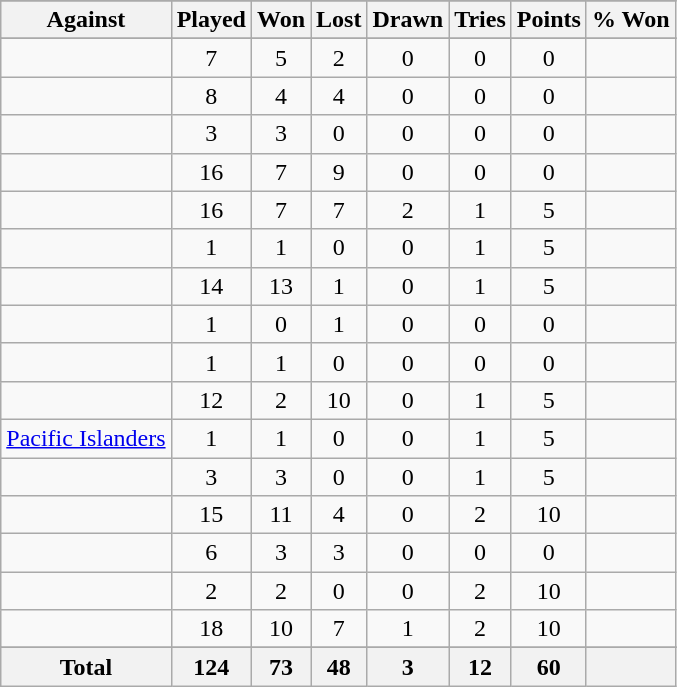<table class="sortable wikitable" style="text-align: center;">
<tr>
</tr>
<tr>
<th>Against</th>
<th>Played</th>
<th>Won</th>
<th>Lost</th>
<th>Drawn</th>
<th>Tries</th>
<th>Points</th>
<th>% Won</th>
</tr>
<tr bgcolor="#d0ffd0" align="center">
</tr>
<tr>
<td align="left"></td>
<td>7</td>
<td>5</td>
<td>2</td>
<td>0</td>
<td>0</td>
<td>0</td>
<td></td>
</tr>
<tr>
<td align="left"></td>
<td>8</td>
<td>4</td>
<td>4</td>
<td>0</td>
<td>0</td>
<td>0</td>
<td></td>
</tr>
<tr>
<td align="left"></td>
<td>3</td>
<td>3</td>
<td>0</td>
<td>0</td>
<td>0</td>
<td>0</td>
<td></td>
</tr>
<tr>
<td align="left"></td>
<td>16</td>
<td>7</td>
<td>9</td>
<td>0</td>
<td>0</td>
<td>0</td>
<td></td>
</tr>
<tr>
<td align="left"></td>
<td>16</td>
<td>7</td>
<td>7</td>
<td>2</td>
<td>1</td>
<td>5</td>
<td></td>
</tr>
<tr>
<td align="left"></td>
<td>1</td>
<td>1</td>
<td>0</td>
<td>0</td>
<td>1</td>
<td>5</td>
<td></td>
</tr>
<tr>
<td align="left"></td>
<td>14</td>
<td>13</td>
<td>1</td>
<td>0</td>
<td>1</td>
<td>5</td>
<td></td>
</tr>
<tr>
<td align="left"></td>
<td>1</td>
<td>0</td>
<td>1</td>
<td>0</td>
<td>0</td>
<td>0</td>
<td></td>
</tr>
<tr>
<td align="left"></td>
<td>1</td>
<td>1</td>
<td>0</td>
<td>0</td>
<td>0</td>
<td>0</td>
<td></td>
</tr>
<tr>
<td align="left"></td>
<td>12</td>
<td>2</td>
<td>10</td>
<td>0</td>
<td>1</td>
<td>5</td>
<td></td>
</tr>
<tr>
<td align="left"><a href='#'>Pacific Islanders</a></td>
<td>1</td>
<td>1</td>
<td>0</td>
<td>0</td>
<td>1</td>
<td>5</td>
<td></td>
</tr>
<tr>
<td align="left"></td>
<td>3</td>
<td>3</td>
<td>0</td>
<td>0</td>
<td>1</td>
<td>5</td>
<td></td>
</tr>
<tr>
<td align="left"></td>
<td>15</td>
<td>11</td>
<td>4</td>
<td>0</td>
<td>2</td>
<td>10</td>
<td></td>
</tr>
<tr>
<td align="left"></td>
<td>6</td>
<td>3</td>
<td>3</td>
<td>0</td>
<td>0</td>
<td>0</td>
<td></td>
</tr>
<tr>
<td align="left"></td>
<td>2</td>
<td>2</td>
<td>0</td>
<td>0</td>
<td>2</td>
<td>10</td>
<td></td>
</tr>
<tr>
<td align="left"></td>
<td>18</td>
<td>10</td>
<td>7</td>
<td>1</td>
<td>2</td>
<td>10</td>
<td></td>
</tr>
<tr>
</tr>
<tr class="sortbottom">
<th>Total</th>
<th>124</th>
<th>73</th>
<th>48</th>
<th>3</th>
<th>12</th>
<th>60</th>
<th></th>
</tr>
</table>
